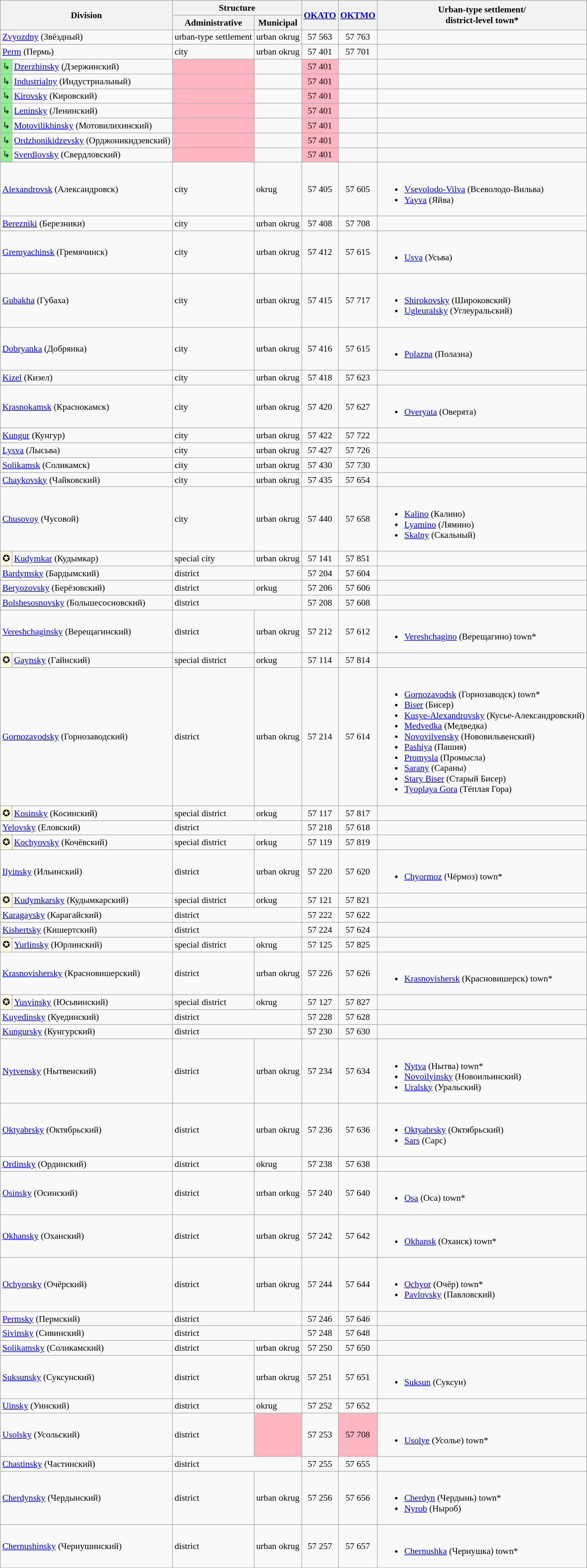<table class="wikitable" style="padding: 24em 0; border: 1px #aaa solid; border-collapse: collapse; font-size: 90%;">
<tr>
<th colspan="2" rowspan="2">Division</th>
<th colspan="2">Structure</th>
<th rowspan="2"><a href='#'>OKATO</a></th>
<th rowspan="2"><a href='#'>OKTMO</a></th>
<th rowspan="2">Urban-type settlement/<br>district-level town*</th>
</tr>
<tr>
<th>Administrative</th>
<th>Municipal</th>
</tr>
<tr>
<td colspan="2"><a href='#'>Zvyozdny</a> (Звёздный)</td>
<td>urban-type settlement </td>
<td>urban okrug</td>
<td align="center">57 563</td>
<td align="center">57 763</td>
<td></td>
</tr>
<tr>
<td colspan="2"><a href='#'>Perm</a> (Пермь)</td>
<td>city</td>
<td>urban okrug</td>
<td align="center">57 401</td>
<td align="center">57 701</td>
<td></td>
</tr>
<tr>
<td bgcolor="lightgreen">↳</td>
<td><a href='#'>Dzerzhinsky</a> (Дзержинский)</td>
<td bgcolor="lightpink"></td>
<td></td>
<td bgcolor="lightpink" align="center">57 401</td>
<td></td>
<td></td>
</tr>
<tr>
<td bgcolor="lightgreen">↳</td>
<td><a href='#'>Industrialny</a> (Индустриальный)</td>
<td bgcolor="lightpink"></td>
<td></td>
<td bgcolor="lightpink" align="center">57 401</td>
<td></td>
<td></td>
</tr>
<tr>
<td bgcolor="lightgreen">↳</td>
<td><a href='#'>Kirovsky</a> (Кировский)</td>
<td bgcolor="lightpink"></td>
<td></td>
<td bgcolor="lightpink" align="center">57 401</td>
<td></td>
<td></td>
</tr>
<tr>
<td bgcolor="lightgreen">↳</td>
<td><a href='#'>Leninsky</a> (Ленинский)</td>
<td bgcolor="lightpink"></td>
<td></td>
<td bgcolor="lightpink" align="center">57 401</td>
<td></td>
<td></td>
</tr>
<tr>
<td bgcolor="lightgreen">↳</td>
<td><a href='#'>Motovilikhinsky</a> (Мотовилихинский)</td>
<td bgcolor="lightpink"></td>
<td></td>
<td bgcolor="lightpink" align="center">57 401</td>
<td></td>
<td></td>
</tr>
<tr>
<td bgcolor="lightgreen">↳</td>
<td><a href='#'>Ordzhonikidzevsky</a> (Орджоникидзевский)</td>
<td bgcolor="lightpink"></td>
<td></td>
<td bgcolor="lightpink" align="center">57 401</td>
<td></td>
<td></td>
</tr>
<tr>
<td bgcolor="lightgreen">↳</td>
<td><a href='#'>Sverdlovsky</a> (Свердловский)</td>
<td bgcolor="lightpink"></td>
<td></td>
<td bgcolor="lightpink" align="center">57 401</td>
<td></td>
<td></td>
</tr>
<tr>
<td colspan="2"><a href='#'>Alexandrovsk</a> (Александровск)</td>
<td>city</td>
<td>okrug</td>
<td align="center">57 405</td>
<td align="center">57 605</td>
<td><br><ul><li><a href='#'>Vsevolodo-Vilva</a> (Всеволодо-Вильва)</li><li><a href='#'>Yayva</a> (Яйва)</li></ul></td>
</tr>
<tr>
<td colspan="2"><a href='#'>Berezniki</a> (Березники)</td>
<td>city</td>
<td>urban okrug</td>
<td align="center">57 408</td>
<td align="center">57 708</td>
<td></td>
</tr>
<tr>
<td colspan="2"><a href='#'>Gremyachinsk</a> (Гремячинск)</td>
<td>city</td>
<td>urban okrug</td>
<td align="center">57 412</td>
<td align="center">57 615</td>
<td><br><ul><li><a href='#'>Usva</a> (Усьва)</li></ul></td>
</tr>
<tr>
<td colspan="2"><a href='#'>Gubakha</a> (Губаха)</td>
<td>city</td>
<td>urban okrug</td>
<td align="center">57 415</td>
<td align="center">57 717</td>
<td><br><ul><li><a href='#'>Shirokovsky</a> (Широковский)</li><li><a href='#'>Ugleuralsky</a> (Углеуральский)</li></ul></td>
</tr>
<tr>
<td colspan="2"><a href='#'>Dobryanka</a> (Добрянка)</td>
<td>city</td>
<td>urban okrug</td>
<td align="center">57 416</td>
<td align="center">57 615</td>
<td><br><ul><li><a href='#'>Polazna</a> (Полазна)</li></ul></td>
</tr>
<tr>
<td colspan="2"><a href='#'>Kizel</a> (Кизел)</td>
<td>city</td>
<td>urban okrug</td>
<td align="center">57 418</td>
<td align="center">57 623</td>
<td></td>
</tr>
<tr>
<td colspan="2"><a href='#'>Krasnokamsk</a> (Краснокамск)</td>
<td>city</td>
<td>urban okrug</td>
<td align="center">57 420</td>
<td align="center">57 627</td>
<td><br><ul><li><a href='#'>Overyata</a> (Оверята)</li></ul></td>
</tr>
<tr>
<td colspan="2"><a href='#'>Kungur</a> (Кунгур)</td>
<td>city</td>
<td>urban okrug</td>
<td align="center">57 422</td>
<td align="center">57 722</td>
<td></td>
</tr>
<tr>
<td colspan="2"><a href='#'>Lysva</a> (Лысьва)</td>
<td>city</td>
<td>urban okrug</td>
<td align="center">57 427</td>
<td align="center">57 726</td>
<td></td>
</tr>
<tr>
<td colspan="2"><a href='#'>Solikamsk</a> (Соликамск)</td>
<td>city</td>
<td>urban okrug</td>
<td align="center">57 430</td>
<td align="center">57 730</td>
<td></td>
</tr>
<tr>
<td colspan="2"><a href='#'>Chaykovsky</a> (Чайковский)</td>
<td>city</td>
<td>urban okrug</td>
<td align="center">57 435</td>
<td align="center">57 654</td>
<td></td>
</tr>
<tr>
<td colspan="2"><a href='#'>Chusovoy</a> (Чусовой)</td>
<td>city</td>
<td>urban okrug</td>
<td align="center">57 440</td>
<td align="center">57 658</td>
<td><br><ul><li><a href='#'>Kalino</a> (Калино)</li><li><a href='#'>Lyamino</a> (Лямино)</li><li><a href='#'>Skalny</a> (Скальный)</li></ul></td>
</tr>
<tr>
<td bgcolor="lightyellow">✪</td>
<td><a href='#'>Kudymkar</a> (Кудымкар)</td>
<td>special city</td>
<td>urban okrug</td>
<td align="center">57 141</td>
<td align="center">57 851</td>
<td></td>
</tr>
<tr>
<td colspan="2"><a href='#'>Bardymsky</a> (Бардымский)</td>
<td colspan="2">district</td>
<td align="center">57 204</td>
<td align="center">57 604</td>
<td></td>
</tr>
<tr>
<td colspan="2"><a href='#'>Beryozovsky</a> (Берёзовский)</td>
<td>district</td>
<td>orkug</td>
<td align="center">57 206</td>
<td align="center">57 606</td>
<td></td>
</tr>
<tr>
<td colspan="2"><a href='#'>Bolshesosnovsky</a> (Большесосновский)</td>
<td colspan="2">district</td>
<td align="center">57 208</td>
<td align="center">57 608</td>
<td></td>
</tr>
<tr>
<td colspan="2"><a href='#'>Vereshchaginsky</a> (Верещагинский)</td>
<td>district</td>
<td>urban okrug</td>
<td align="center">57 212</td>
<td align="center">57 612</td>
<td><br><ul><li><a href='#'>Vereshchagino</a> (Верещагино) town*</li></ul></td>
</tr>
<tr>
<td bgcolor="lightyellow">✪</td>
<td><a href='#'>Gaynsky</a> (Гайнский)</td>
<td>special district</td>
<td>orkug</td>
<td align="center">57 114</td>
<td align="center">57 814</td>
<td></td>
</tr>
<tr>
<td colspan="2"><a href='#'>Gornozavodsky</a> (Горнозаводский)</td>
<td>district</td>
<td>urban okrug</td>
<td align="center">57 214</td>
<td align="center">57 614</td>
<td><br><ul><li><a href='#'>Gornozavodsk</a> (Горнозаводск) town*</li><li><a href='#'>Biser</a> (Бисер)</li><li><a href='#'>Kusye-Alexandrovsky</a> (Кусье-Александровский)</li><li><a href='#'>Medvedka</a> (Медведка)</li><li><a href='#'>Novovilvensky</a> (Нововильвенский)</li><li><a href='#'>Pashiya</a> (Пашия)</li><li><a href='#'>Promysla</a> (Промысла)</li><li><a href='#'>Sarany</a> (Сараны)</li><li><a href='#'>Stary Biser</a> (Старый Бисер)</li><li><a href='#'>Tyoplaya Gora</a> (Тёплая Гора)</li></ul></td>
</tr>
<tr>
<td bgcolor="lightyellow">✪</td>
<td><a href='#'>Kosinsky</a> (Косинский)</td>
<td>special district</td>
<td>orkug</td>
<td align="center">57 117</td>
<td align="center">57 817</td>
<td></td>
</tr>
<tr>
<td colspan="2"><a href='#'>Yelovsky</a> (Еловский)</td>
<td colspan="2">district</td>
<td align="center">57 218</td>
<td align="center">57 618</td>
<td></td>
</tr>
<tr>
<td bgcolor="lightyellow">✪</td>
<td><a href='#'>Kochyovsky</a> (Кочёвский)</td>
<td>special district</td>
<td>orkug</td>
<td align="center">57 119</td>
<td align="center">57 819</td>
<td></td>
</tr>
<tr>
<td colspan="2"><a href='#'>Ilyinsky</a> (Ильинский)</td>
<td>district</td>
<td>urban okrug</td>
<td align="center">57 220</td>
<td align="center">57 620</td>
<td><br><ul><li><a href='#'>Chyormoz</a> (Чёрмоз) town*</li></ul></td>
</tr>
<tr>
<td bgcolor="lightyellow">✪</td>
<td><a href='#'>Kudymkarsky</a> (Кудымкарский)</td>
<td>special district</td>
<td>orkug</td>
<td align="center">57 121</td>
<td align="center">57 821</td>
<td></td>
</tr>
<tr>
<td colspan="2"><a href='#'>Karagaysky</a> (Карагайский)</td>
<td colspan="2">district</td>
<td align="center">57 222</td>
<td align="center">57 622</td>
<td></td>
</tr>
<tr>
<td colspan="2"><a href='#'>Kishertsky</a> (Кишертский)</td>
<td colspan="2">district</td>
<td align="center">57 224</td>
<td align="center">57 624</td>
<td></td>
</tr>
<tr>
<td bgcolor="lightyellow">✪</td>
<td><a href='#'>Yurlinsky</a> (Юрлинский)</td>
<td>special district</td>
<td>okrug</td>
<td align="center">57 125</td>
<td align="center">57 825</td>
<td></td>
</tr>
<tr>
<td colspan="2"><a href='#'>Krasnovishersky</a> (Красновишерский)</td>
<td>district</td>
<td>urban okrug</td>
<td align="center">57 226</td>
<td align="center">57 626</td>
<td><br><ul><li><a href='#'>Krasnovishersk</a> (Красновишерск) town*</li></ul></td>
</tr>
<tr>
<td bgcolor="lightyellow">✪</td>
<td><a href='#'>Yusvinsky</a> (Юсьвинский)</td>
<td>special district</td>
<td>okrug</td>
<td align="center">57 127</td>
<td align="center">57 827</td>
<td></td>
</tr>
<tr>
<td colspan="2"><a href='#'>Kuyedinsky</a> (Куединский)</td>
<td colspan="2">district</td>
<td align="center">57 228</td>
<td align="center">57 628</td>
<td></td>
</tr>
<tr>
<td colspan="2"><a href='#'>Kungursky</a> (Кунгурский)</td>
<td colspan="2">district</td>
<td align="center">57 230</td>
<td align="center">57 630</td>
<td></td>
</tr>
<tr>
<td colspan="2"><a href='#'>Nytvensky</a> (Нытвенский)</td>
<td>district</td>
<td>urban okrug</td>
<td align="center">57 234</td>
<td align="center">57 634</td>
<td><br><ul><li><a href='#'>Nytva</a> (Нытва) town*</li><li><a href='#'>Novoilyinsky</a> (Новоильинский)</li><li><a href='#'>Uralsky</a> (Уральский)</li></ul></td>
</tr>
<tr>
<td colspan="2"><a href='#'>Oktyabrsky</a> (Октябрьский)</td>
<td>district</td>
<td>urban okrug</td>
<td align="center">57 236</td>
<td align="center">57 636</td>
<td><br><ul><li><a href='#'>Oktyabrsky</a> (Октябрьский)</li><li><a href='#'>Sars</a> (Сарс)</li></ul></td>
</tr>
<tr>
<td colspan="2"><a href='#'>Ordinsky</a> (Ординский)</td>
<td>district</td>
<td>okrug</td>
<td align="center">57 238</td>
<td align="center">57 638</td>
<td></td>
</tr>
<tr>
<td colspan="2"><a href='#'>Osinsky</a> (Осинский)</td>
<td>district</td>
<td>urban orkug</td>
<td align="center">57 240</td>
<td align="center">57 640</td>
<td><br><ul><li><a href='#'>Osa</a> (Оса) town*</li></ul></td>
</tr>
<tr>
<td colspan="2"><a href='#'>Okhansky</a> (Оханский)</td>
<td>district</td>
<td>urban okrug</td>
<td align="center">57 242</td>
<td align="center">57 642</td>
<td><br><ul><li><a href='#'>Okhansk</a> (Оханск) town*</li></ul></td>
</tr>
<tr>
<td colspan="2"><a href='#'>Ochyorsky</a> (Очёрский)</td>
<td>district</td>
<td>urban okrug</td>
<td align="center">57 244</td>
<td align="center">57 644</td>
<td><br><ul><li><a href='#'>Ochyor</a> (Очёр) town*</li><li><a href='#'>Pavlovsky</a> (Павловский)</li></ul></td>
</tr>
<tr>
<td colspan="2"><a href='#'>Permsky</a> (Пермский)</td>
<td colspan="2">district</td>
<td align="center">57 246</td>
<td align="center">57 646</td>
<td></td>
</tr>
<tr>
<td colspan="2"><a href='#'>Sivinsky</a> (Сивинский)</td>
<td colspan="2">district</td>
<td align="center">57 248</td>
<td align="center">57 648</td>
<td></td>
</tr>
<tr>
<td colspan="2"><a href='#'>Solikamsky</a> (Соликамский)</td>
<td>district</td>
<td>urban okrug</td>
<td align="center">57 250</td>
<td align="center">57 650</td>
<td></td>
</tr>
<tr>
<td colspan="2"><a href='#'>Suksunsky</a> (Суксунский)</td>
<td>district</td>
<td>urban okrug</td>
<td align="center">57 251</td>
<td align="center">57 651</td>
<td><br><ul><li><a href='#'>Suksun</a> (Суксун)</li></ul></td>
</tr>
<tr>
<td colspan="2"><a href='#'>Uinsky</a> (Уинский)</td>
<td>district</td>
<td>okrug</td>
<td align="center">57 252</td>
<td align="center">57 652</td>
<td></td>
</tr>
<tr>
<td colspan="2"><a href='#'>Usolsky</a> (Усольский)</td>
<td>district</td>
<td bgcolor="lightpink"></td>
<td align="center">57 253</td>
<td bgcolor="lightpink" align="center">57 708</td>
<td><br><ul><li><a href='#'>Usolye</a> (Усолье) town*</li></ul></td>
</tr>
<tr>
<td colspan="2"><a href='#'>Chastinsky</a> (Частинский)</td>
<td colspan="2">district</td>
<td align="center">57 255</td>
<td align="center">57 655</td>
<td></td>
</tr>
<tr>
<td colspan="2"><a href='#'>Cherdynsky</a> (Чердынский)</td>
<td>district</td>
<td>urban okrug</td>
<td align="center">57 256</td>
<td align="center">57 656</td>
<td><br><ul><li><a href='#'>Cherdyn</a> (Чердынь) town*</li><li><a href='#'>Nyrob</a> (Ныроб)</li></ul></td>
</tr>
<tr>
<td colspan="2"><a href='#'>Chernushinsky</a> (Чернушинский)</td>
<td>district</td>
<td>urban okrug</td>
<td align="center">57 257</td>
<td align="center">57 657</td>
<td><br><ul><li><a href='#'>Chernushka</a> (Чернушка) town*</li></ul></td>
</tr>
</table>
